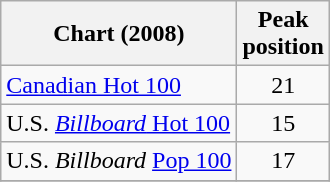<table class="wikitable">
<tr>
<th>Chart (2008)</th>
<th>Peak<br>position</th>
</tr>
<tr>
<td><a href='#'>Canadian Hot 100</a></td>
<td align="center">21</td>
</tr>
<tr>
<td>U.S. <a href='#'><em>Billboard</em> Hot 100</a></td>
<td align="center">15</td>
</tr>
<tr>
<td>U.S. <em>Billboard</em> <a href='#'>Pop 100</a></td>
<td align="center">17</td>
</tr>
<tr>
</tr>
</table>
